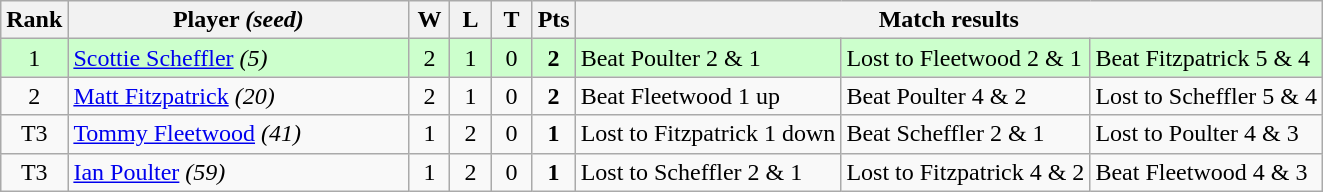<table class="wikitable" style="text-align:center">
<tr>
<th width="20">Rank</th>
<th width="220">Player <em>(seed)</em></th>
<th width="20">W</th>
<th width="20">L</th>
<th width="20">T</th>
<th width="20">Pts</th>
<th colspan=3>Match results</th>
</tr>
<tr style="background:#cfc">
<td>1</td>
<td align=left> <a href='#'>Scottie Scheffler</a> <em>(5)</em></td>
<td>2</td>
<td>1</td>
<td>0</td>
<td><strong>2</strong></td>
<td align=left>Beat Poulter 2 & 1</td>
<td align=left>Lost to Fleetwood 2 & 1</td>
<td align=left>Beat Fitzpatrick 5 & 4</td>
</tr>
<tr>
<td>2</td>
<td align=left> <a href='#'>Matt Fitzpatrick</a> <em>(20)</em></td>
<td>2</td>
<td>1</td>
<td>0</td>
<td><strong>2</strong></td>
<td align=left>Beat Fleetwood 1 up</td>
<td align=left>Beat Poulter 4 & 2</td>
<td align=left>Lost to Scheffler 5 & 4</td>
</tr>
<tr>
<td>T3</td>
<td align=left> <a href='#'>Tommy Fleetwood</a> <em>(41)</em></td>
<td>1</td>
<td>2</td>
<td>0</td>
<td><strong>1</strong></td>
<td align=left>Lost to Fitzpatrick 1 down</td>
<td align=left>Beat Scheffler 2 & 1</td>
<td align=left>Lost to Poulter 4 & 3</td>
</tr>
<tr>
<td>T3</td>
<td align=left> <a href='#'>Ian Poulter</a> <em>(59)</em></td>
<td>1</td>
<td>2</td>
<td>0</td>
<td><strong>1</strong></td>
<td align=left>Lost to Scheffler 2 & 1</td>
<td align=left>Lost to Fitzpatrick 4 & 2</td>
<td align=left>Beat Fleetwood 4 & 3</td>
</tr>
</table>
